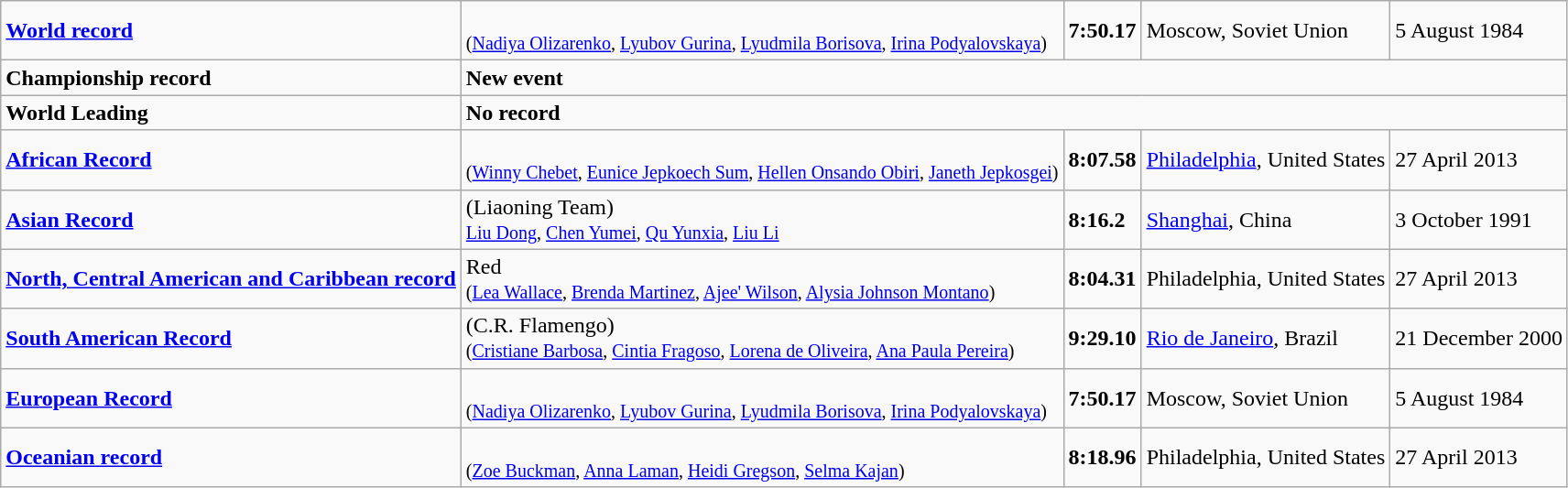<table class="wikitable">
<tr>
<td><strong><a href='#'>World record</a></strong></td>
<td><br><small>(<a href='#'>Nadiya Olizarenko</a>, <a href='#'>Lyubov Gurina</a>, <a href='#'>Lyudmila Borisova</a>, <a href='#'>Irina Podyalovskaya</a>)</small></td>
<td><strong>7:50.17</strong></td>
<td> Moscow, Soviet Union</td>
<td>5 August 1984</td>
</tr>
<tr>
<td><strong>Championship record</strong></td>
<td colspan=4><strong>New event</strong></td>
</tr>
<tr>
<td><strong>World Leading</strong></td>
<td colspan=4><strong>No record</strong></td>
</tr>
<tr>
<td><strong><a href='#'>African Record</a></strong></td>
<td><br><small>(<a href='#'>Winny Chebet</a>, <a href='#'>Eunice Jepkoech Sum</a>, <a href='#'>Hellen Onsando Obiri</a>, <a href='#'>Janeth Jepkosgei</a>)</small></td>
<td><strong>8:07.58</strong></td>
<td> <a href='#'>Philadelphia</a>, United States</td>
<td>27 April 2013</td>
</tr>
<tr>
<td><strong><a href='#'>Asian Record</a></strong></td>
<td> (Liaoning Team)<br><small><a href='#'>Liu Dong</a>, <a href='#'>Chen Yumei</a>, <a href='#'>Qu Yunxia</a>, <a href='#'>Liu Li</a></small></td>
<td><strong>8:16.2</strong></td>
<td> <a href='#'>Shanghai</a>, China</td>
<td>3 October 1991</td>
</tr>
<tr>
<td><strong><a href='#'>North, Central American and Caribbean record</a></strong></td>
<td> Red<br><small>(<a href='#'>Lea Wallace</a>, <a href='#'>Brenda Martinez</a>, <a href='#'>Ajee' Wilson</a>, <a href='#'>Alysia Johnson Montano</a>)</small></td>
<td><strong>8:04.31</strong></td>
<td> Philadelphia, United States</td>
<td>27 April 2013</td>
</tr>
<tr>
<td><strong><a href='#'>South American Record</a></strong></td>
<td> (C.R. Flamengo)<br><small>(<a href='#'>Cristiane Barbosa</a>, <a href='#'>Cintia Fragoso</a>, <a href='#'>Lorena de Oliveira</a>, <a href='#'>Ana Paula Pereira</a>)</small></td>
<td><strong>9:29.10</strong></td>
<td> <a href='#'>Rio de Janeiro</a>, Brazil</td>
<td>21 December 2000</td>
</tr>
<tr>
<td><strong><a href='#'>European Record</a></strong></td>
<td><br><small>(<a href='#'>Nadiya Olizarenko</a>, <a href='#'>Lyubov Gurina</a>, <a href='#'>Lyudmila Borisova</a>, <a href='#'>Irina Podyalovskaya</a>)</small></td>
<td><strong>7:50.17</strong></td>
<td> Moscow, Soviet Union</td>
<td>5 August 1984</td>
</tr>
<tr>
<td><strong><a href='#'>Oceanian record</a></strong></td>
<td><br><small>(<a href='#'>Zoe Buckman</a>, <a href='#'>Anna Laman</a>, <a href='#'>Heidi Gregson</a>, <a href='#'>Selma Kajan</a>)</small></td>
<td><strong>8:18.96</strong></td>
<td> Philadelphia, United States</td>
<td>27 April 2013</td>
</tr>
</table>
